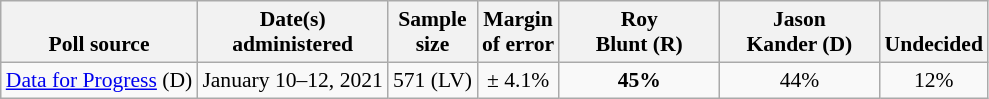<table class="wikitable" style="font-size:90%;text-align:center;">
<tr valign=bottom>
<th>Poll source</th>
<th>Date(s)<br>administered</th>
<th>Sample<br>size</th>
<th>Margin<br>of error</th>
<th style="width:100px;">Roy<br>Blunt (R)</th>
<th style="width:100px;">Jason<br>Kander (D)</th>
<th>Undecided</th>
</tr>
<tr>
<td style="text-align:left;"><a href='#'>Data for Progress</a> (D)</td>
<td>January 10–12, 2021</td>
<td>571 (LV)</td>
<td>± 4.1%</td>
<td><strong>45%</strong></td>
<td>44%</td>
<td>12%</td>
</tr>
</table>
